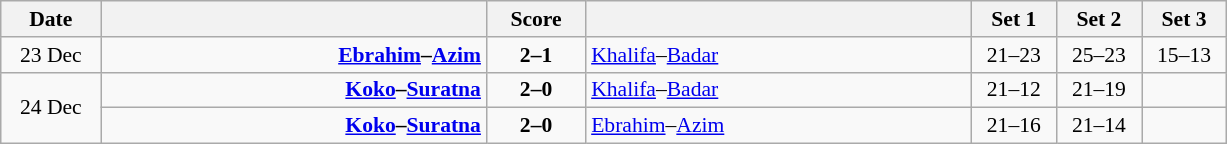<table class="wikitable" style="text-align: center; font-size:90% ">
<tr>
<th width="60">Date</th>
<th align="right" width="250"></th>
<th width="60">Score</th>
<th align="left" width="250"></th>
<th width="50">Set 1</th>
<th width="50">Set 2</th>
<th width="50">Set 3</th>
</tr>
<tr>
<td>23 Dec</td>
<td align=right><strong><a href='#'>Ebrahim</a>–<a href='#'>Azim</a> </strong></td>
<td align=center><strong>2–1</strong></td>
<td align=left> <a href='#'>Khalifa</a>–<a href='#'>Badar</a></td>
<td>21–23</td>
<td>25–23</td>
<td>15–13</td>
</tr>
<tr>
<td rowspan=2>24 Dec</td>
<td align=right><strong><a href='#'>Koko</a>–<a href='#'>Suratna</a> </strong></td>
<td align=center><strong>2–0</strong></td>
<td align=left> <a href='#'>Khalifa</a>–<a href='#'>Badar</a></td>
<td>21–12</td>
<td>21–19</td>
<td></td>
</tr>
<tr>
<td align=right><strong><a href='#'>Koko</a>–<a href='#'>Suratna</a> </strong></td>
<td align=center><strong>2–0</strong></td>
<td align=left> <a href='#'>Ebrahim</a>–<a href='#'>Azim</a></td>
<td>21–16</td>
<td>21–14</td>
<td></td>
</tr>
</table>
